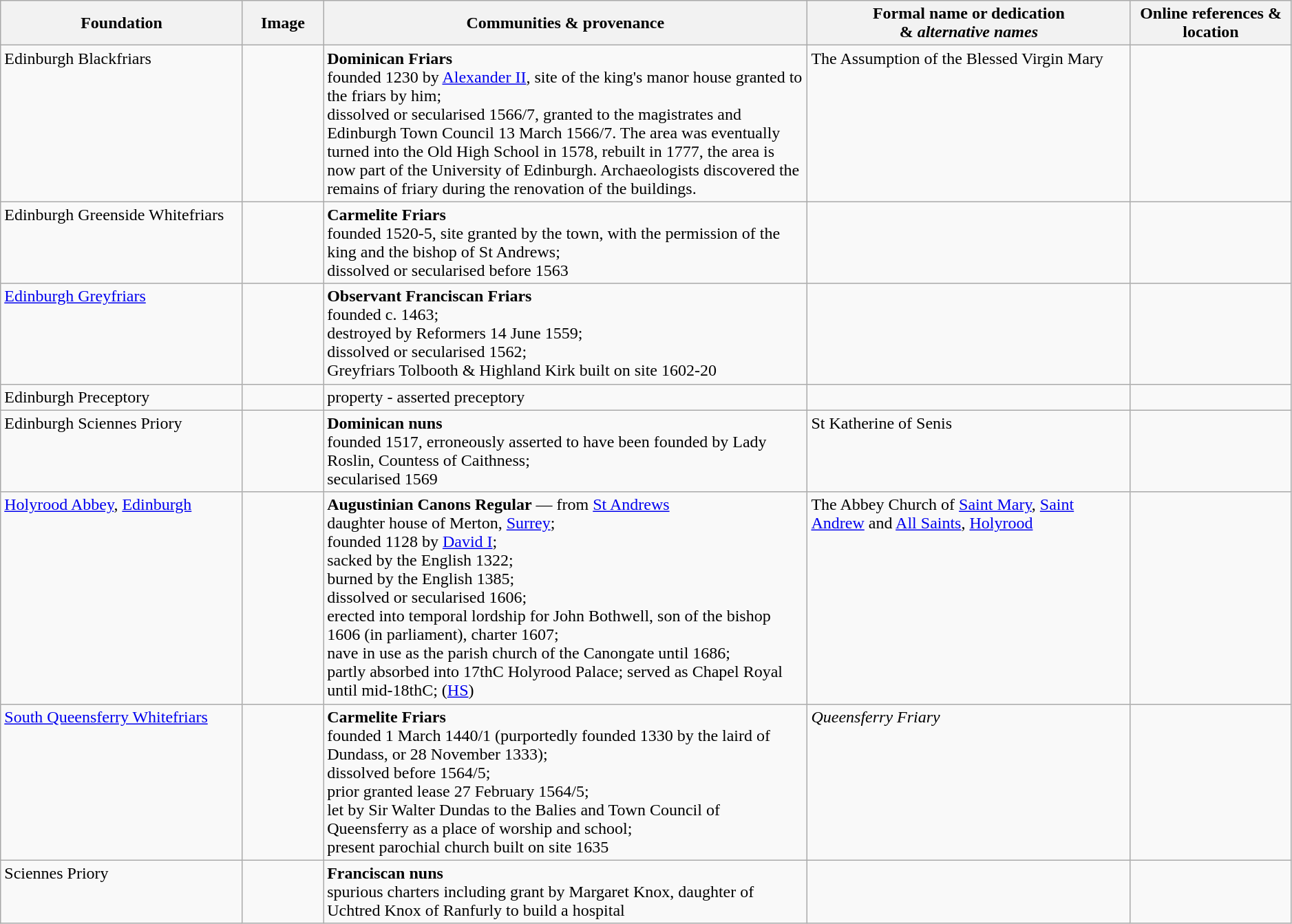<table width=99% class="wikitable">
<tr>
<th width = 15%>Foundation</th>
<th width = 5%>Image</th>
<th width = 30%>Communities & provenance</th>
<th width = 20%>Formal name or dedication <br>& <em>alternative names</em></th>
<th width = 10%>Online references & location</th>
</tr>
<tr valign=top>
<td>Edinburgh Blackfriars</td>
<td></td>
<td><strong>Dominican Friars</strong><br>founded 1230 by <a href='#'>Alexander II</a>, site of the king's manor house granted to the friars by him;<br>dissolved or secularised 1566/7, granted to the magistrates and Edinburgh Town Council 13 March 1566/7. The area was eventually turned into the Old High School in 1578, rebuilt in 1777, the area is now part of the University of Edinburgh. Archaeologists discovered the remains of friary during the renovation of the buildings.</td>
<td>The Assumption of the Blessed Virgin Mary</td>
<td><br></td>
</tr>
<tr valign=top>
<td>Edinburgh Greenside Whitefriars</td>
<td></td>
<td><strong>Carmelite Friars</strong><br>founded 1520-5, site granted by the town, with the permission of the king and the bishop of St Andrews;<br>dissolved or secularised before 1563</td>
<td></td>
<td><br></td>
</tr>
<tr valign=top>
<td><a href='#'>Edinburgh Greyfriars</a></td>
<td></td>
<td><strong>Observant Franciscan Friars</strong><br>founded c. 1463;<br>destroyed by Reformers 14 June 1559;<br>dissolved or secularised 1562;<br>Greyfriars Tolbooth & Highland Kirk built on site 1602-20</td>
<td></td>
<td></td>
</tr>
<tr valign=top>
<td>Edinburgh Preceptory</td>
<td></td>
<td>property - asserted preceptory</td>
<td></td>
<td></td>
</tr>
<tr valign=top>
<td>Edinburgh Sciennes Priory</td>
<td></td>
<td><strong>Dominican nuns</strong><br>founded 1517, erroneously asserted to have been founded by Lady Roslin, Countess of Caithness;<br>secularised 1569</td>
<td>St Katherine of Senis</td>
<td><br></td>
</tr>
<tr valign=top>
<td><a href='#'>Holyrood Abbey</a>, <a href='#'>Edinburgh</a></td>
<td></td>
<td><strong>Augustinian Canons Regular</strong> — from <a href='#'>St Andrews</a><br>daughter house of Merton, <a href='#'>Surrey</a>;<br>founded 1128 by <a href='#'>David I</a>;<br>sacked by the English 1322;<br>burned by the English 1385;<br>dissolved or secularised 1606;<br>erected into temporal lordship for John Bothwell, son of the bishop 1606 (in parliament), charter 1607;<br>nave in use as the parish church of the Canongate until 1686;<br>partly absorbed into 17thC Holyrood Palace; served as Chapel Royal until mid-18thC; (<a href='#'>HS</a>)</td>
<td>The Abbey Church of <a href='#'>Saint Mary</a>, <a href='#'>Saint Andrew</a> and <a href='#'>All Saints</a>, <a href='#'>Holyrood</a></td>
<td><br></td>
</tr>
<tr valign=top>
<td><a href='#'>South Queensferry Whitefriars</a></td>
<td></td>
<td><strong>Carmelite Friars</strong><br>founded 1 March 1440/1 (purportedly founded 1330 by the laird of Dundass, or 28 November 1333);<br>dissolved before 1564/5;<br>prior granted lease 27 February 1564/5;<br>let by Sir Walter Dundas to the Balies and Town Council of Queensferry as a place of worship and school;<br>present parochial church built on site 1635</td>
<td><em>Queensferry Friary</em></td>
<td><br></td>
</tr>
<tr valign=top>
<td>Sciennes Priory</td>
<td></td>
<td><strong>Franciscan nuns</strong><br>spurious charters including grant by Margaret Knox, daughter of Uchtred Knox of Ranfurly to build a hospital</td>
<td></td>
<td></td>
</tr>
</table>
